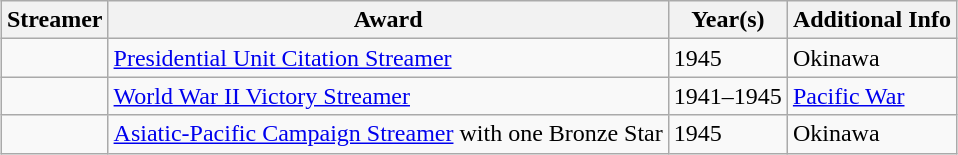<table class="wikitable" style="margin:auto;">
<tr>
<th>Streamer</th>
<th>Award</th>
<th>Year(s)</th>
<th>Additional Info</th>
</tr>
<tr>
<td></td>
<td><a href='#'>Presidential Unit Citation Streamer</a></td>
<td>1945</td>
<td>Okinawa</td>
</tr>
<tr>
<td></td>
<td><a href='#'>World War II Victory Streamer</a></td>
<td>1941–1945</td>
<td><a href='#'>Pacific War</a></td>
</tr>
<tr>
<td></td>
<td><a href='#'>Asiatic-Pacific Campaign Streamer</a> with one Bronze Star</td>
<td>1945</td>
<td>Okinawa</td>
</tr>
</table>
